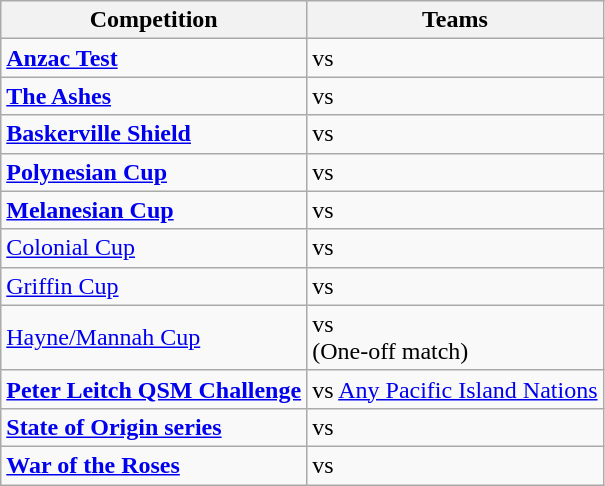<table class="wikitable">
<tr>
<th>Competition</th>
<th>Teams</th>
</tr>
<tr>
<td><strong><a href='#'>Anzac Test</a></strong></td>
<td> vs </td>
</tr>
<tr>
<td><a href='#'><strong>The Ashes</strong></a></td>
<td> vs </td>
</tr>
<tr>
<td><strong><a href='#'>Baskerville Shield</a></strong></td>
<td> vs </td>
</tr>
<tr>
<td><strong><a href='#'>Polynesian Cup</a></strong></td>
<td> vs </td>
</tr>
<tr>
<td><strong><a href='#'>Melanesian Cup</a></strong></td>
<td> vs </td>
</tr>
<tr>
<td><a href='#'>Colonial Cup</a></td>
<td> vs </td>
</tr>
<tr>
<td><a href='#'>Griffin Cup</a></td>
<td> vs </td>
</tr>
<tr>
<td><a href='#'>Hayne/Mannah Cup</a></td>
<td> vs <br>(One-off match)</td>
</tr>
<tr>
<td><a href='#'><strong>Peter Leitch QSM Challenge</strong></a></td>
<td> vs <a href='#'>Any Pacific Island Nations</a></td>
</tr>
<tr>
<td><strong><a href='#'>State of Origin series</a></strong></td>
<td> vs </td>
</tr>
<tr>
<td><a href='#'><strong>War of the Roses</strong></a></td>
<td> vs </td>
</tr>
</table>
